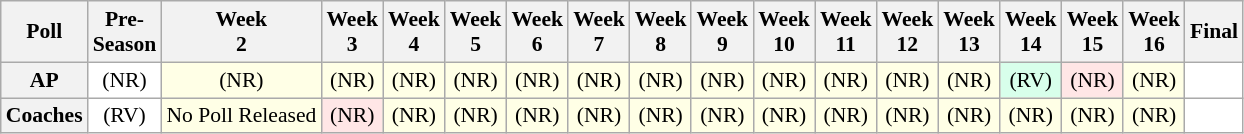<table class="wikitable" style="white-space:nowrap;font-size:90%">
<tr>
<th>Poll</th>
<th>Pre-<br>Season</th>
<th>Week<br>2</th>
<th>Week<br>3</th>
<th>Week<br>4</th>
<th>Week<br>5</th>
<th>Week<br>6</th>
<th>Week<br>7</th>
<th>Week<br>8</th>
<th>Week<br>9</th>
<th>Week<br>10</th>
<th>Week<br>11</th>
<th>Week<br>12</th>
<th>Week<br>13</th>
<th>Week<br>14</th>
<th>Week<br>15</th>
<th>Week<br>16</th>
<th>Final</th>
</tr>
<tr style="text-align:center;">
<th>AP</th>
<td style="background:#FFF;">(NR)</td>
<td style="background:#FFFFE6;">(NR)</td>
<td style="background:#FFFFE6;">(NR)</td>
<td style="background:#FFFFE6;">(NR)</td>
<td style="background:#FFFFE6;">(NR)</td>
<td style="background:#FFFFE6;">(NR)</td>
<td style="background:#FFFFE6;">(NR)</td>
<td style="background:#FFFFE6;">(NR)</td>
<td style="background:#FFFFE6;">(NR)</td>
<td style="background:#FFFFE6;">(NR)</td>
<td style="background:#FFFFE6;">(NR)</td>
<td style="background:#FFFFE6;">(NR)</td>
<td style="background:#FFFFE6;">(NR)</td>
<td style="background:#D8FFEB;">(RV)</td>
<td style="background:#FFE6E6;">(NR)</td>
<td style="background:#FFFFE6;">(NR)</td>
<td style="background:#FFF;"></td>
</tr>
<tr style="text-align:center;">
<th>Coaches</th>
<td style="background:#FFF;">(RV)</td>
<td style="background:#FFFFE6;">No Poll Released</td>
<td style="background:#FFE6E6;">(NR)</td>
<td style="background:#FFFFE6;">(NR)</td>
<td style="background:#FFFFE6;">(NR)</td>
<td style="background:#FFFFE6;">(NR)</td>
<td style="background:#FFFFE6;">(NR)</td>
<td style="background:#FFFFE6;">(NR)</td>
<td style="background:#FFFFE6;">(NR)</td>
<td style="background:#FFFFE6;">(NR)</td>
<td style="background:#FFFFE6;">(NR)</td>
<td style="background:#FFFFE6;">(NR)</td>
<td style="background:#FFFFE6;">(NR)</td>
<td style="background:#FFFFE6;">(NR)</td>
<td style="background:#FFFFE6;">(NR)</td>
<td style="background:#FFFFE6;">(NR)</td>
<td style="background:#FFF;"></td>
</tr>
</table>
